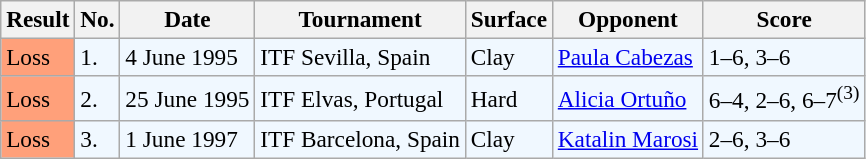<table class="sortable wikitable" style=font-size:97%>
<tr>
<th>Result</th>
<th>No.</th>
<th>Date</th>
<th>Tournament</th>
<th>Surface</th>
<th>Opponent</th>
<th class="unsortable">Score</th>
</tr>
<tr style="background:#f0f8ff;">
<td style="background:#ffa07a;">Loss</td>
<td>1.</td>
<td>4 June 1995</td>
<td>ITF Sevilla, Spain</td>
<td>Clay</td>
<td> <a href='#'>Paula Cabezas</a></td>
<td>1–6, 3–6</td>
</tr>
<tr bgcolor="#f0f8ff">
<td style="background:#ffa07a;">Loss</td>
<td>2.</td>
<td>25 June 1995</td>
<td>ITF Elvas, Portugal</td>
<td>Hard</td>
<td> <a href='#'>Alicia Ortuño</a></td>
<td>6–4, 2–6, 6–7<sup>(3)</sup></td>
</tr>
<tr style="background:#f0f8ff;">
<td style="background:#ffa07a;">Loss</td>
<td>3.</td>
<td>1 June 1997</td>
<td>ITF Barcelona, Spain</td>
<td>Clay</td>
<td> <a href='#'>Katalin Marosi</a></td>
<td>2–6, 3–6</td>
</tr>
</table>
